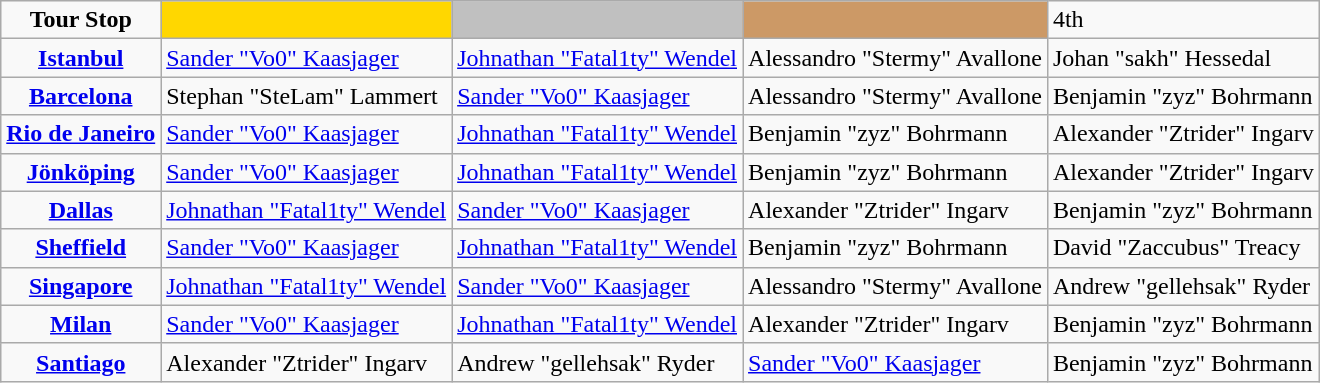<table class="wikitable" style="text-align:left">
<tr>
<td style="text-align:center"><strong>Tour Stop</strong></td>
<td style="text-align:center" bgcolor="gold"></td>
<td style="text-align:center" bgcolor="silver"></td>
<td style="text-align:center" bgcolor="CC9966"></td>
<td>4th</td>
</tr>
<tr>
<td style="text-align:center"><strong> <a href='#'>Istanbul</a></strong></td>
<td> <a href='#'>Sander "Vo0" Kaasjager</a></td>
<td> <a href='#'>Johnathan "Fatal1ty" Wendel</a></td>
<td> Alessandro "Stermy" Avallone</td>
<td> Johan "sakh" Hessedal</td>
</tr>
<tr>
<td style="text-align:center"><strong> <a href='#'>Barcelona</a></strong></td>
<td> Stephan "SteLam" Lammert</td>
<td> <a href='#'>Sander "Vo0" Kaasjager</a></td>
<td> Alessandro "Stermy" Avallone</td>
<td> Benjamin "zyz" Bohrmann</td>
</tr>
<tr>
<td style="text-align:center"><strong> <a href='#'>Rio de Janeiro</a></strong></td>
<td> <a href='#'>Sander "Vo0" Kaasjager</a></td>
<td> <a href='#'>Johnathan "Fatal1ty" Wendel</a></td>
<td> Benjamin "zyz" Bohrmann</td>
<td> Alexander "Ztrider" Ingarv</td>
</tr>
<tr>
<td style="text-align:center"><strong> <a href='#'>Jönköping</a></strong></td>
<td> <a href='#'>Sander "Vo0" Kaasjager</a></td>
<td> <a href='#'>Johnathan "Fatal1ty" Wendel</a></td>
<td> Benjamin "zyz" Bohrmann</td>
<td> Alexander "Ztrider" Ingarv</td>
</tr>
<tr>
<td style="text-align:center"><strong> <a href='#'>Dallas</a></strong></td>
<td> <a href='#'>Johnathan "Fatal1ty" Wendel</a></td>
<td> <a href='#'>Sander "Vo0" Kaasjager</a></td>
<td> Alexander "Ztrider" Ingarv</td>
<td> Benjamin "zyz" Bohrmann</td>
</tr>
<tr>
<td style="text-align:center"><strong> <a href='#'>Sheffield</a></strong></td>
<td> <a href='#'>Sander "Vo0" Kaasjager</a></td>
<td> <a href='#'>Johnathan "Fatal1ty" Wendel</a></td>
<td> Benjamin "zyz" Bohrmann</td>
<td> David "Zaccubus" Treacy</td>
</tr>
<tr>
<td style="text-align:center"><strong> <a href='#'>Singapore</a></strong></td>
<td> <a href='#'>Johnathan "Fatal1ty" Wendel</a></td>
<td> <a href='#'>Sander "Vo0" Kaasjager</a></td>
<td> Alessandro "Stermy" Avallone</td>
<td> Andrew "gellehsak" Ryder</td>
</tr>
<tr>
<td style="text-align:center"><strong> <a href='#'>Milan</a></strong></td>
<td> <a href='#'>Sander "Vo0" Kaasjager</a></td>
<td> <a href='#'>Johnathan "Fatal1ty" Wendel</a></td>
<td> Alexander "Ztrider" Ingarv</td>
<td> Benjamin "zyz" Bohrmann</td>
</tr>
<tr>
<td style="text-align:center"><strong> <a href='#'>Santiago</a></strong></td>
<td> Alexander "Ztrider" Ingarv</td>
<td> Andrew "gellehsak" Ryder</td>
<td> <a href='#'>Sander "Vo0" Kaasjager</a></td>
<td> Benjamin "zyz" Bohrmann</td>
</tr>
</table>
